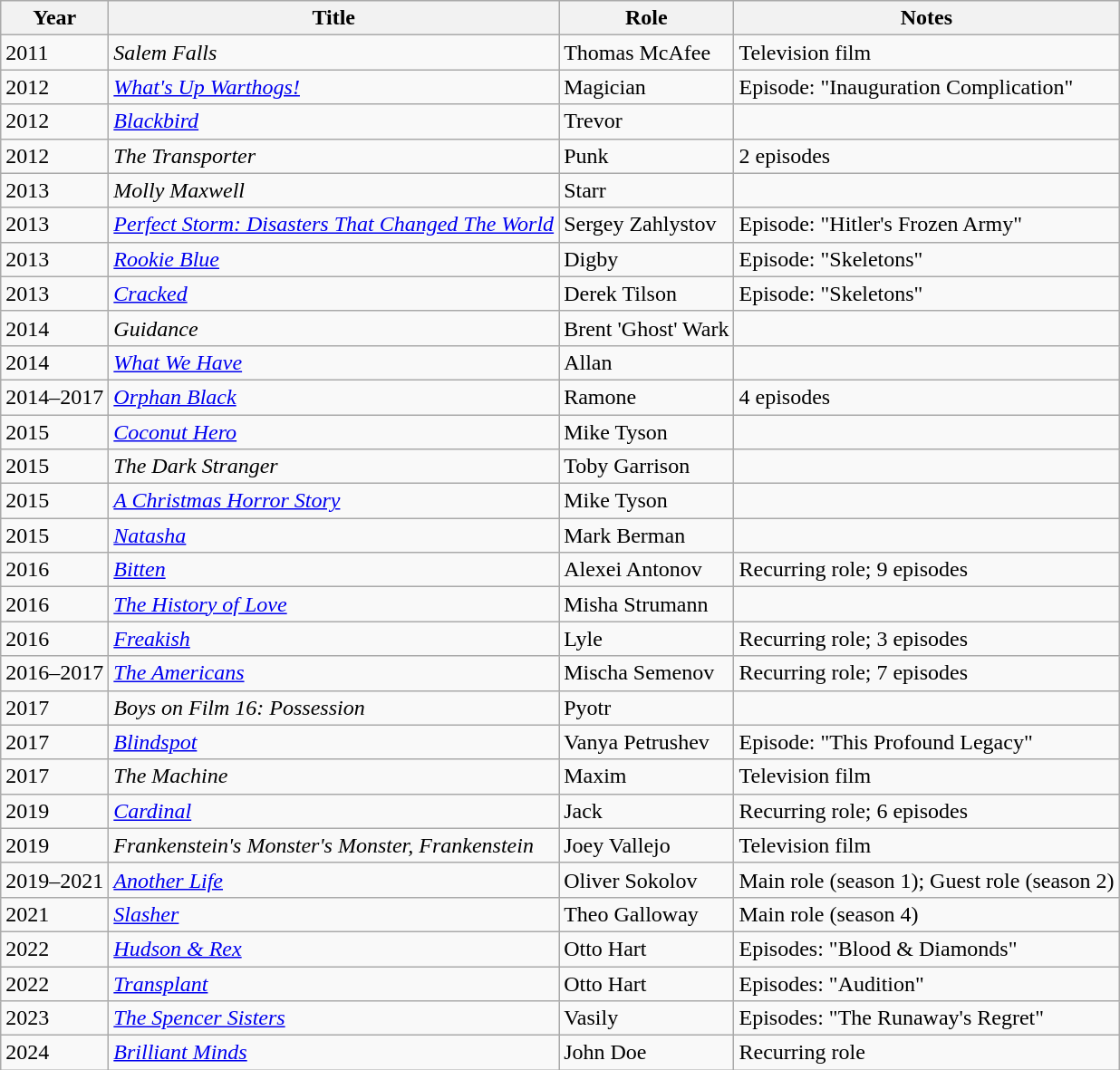<table class="wikitable sortable">
<tr>
<th>Year</th>
<th>Title</th>
<th>Role</th>
<th class="unsortable">Notes</th>
</tr>
<tr>
<td>2011</td>
<td><em>Salem Falls</em></td>
<td>Thomas McAfee</td>
<td>Television film</td>
</tr>
<tr>
<td>2012</td>
<td><em><a href='#'>What's Up Warthogs!</a></em></td>
<td>Magician</td>
<td>Episode: "Inauguration Complication"</td>
</tr>
<tr>
<td>2012</td>
<td><em><a href='#'>Blackbird</a></em></td>
<td>Trevor</td>
<td></td>
</tr>
<tr>
<td>2012</td>
<td data-sort-value="Transporter, The"><em>The Transporter</em></td>
<td>Punk</td>
<td>2 episodes</td>
</tr>
<tr>
<td>2013</td>
<td><em>Molly Maxwell</em></td>
<td>Starr</td>
<td></td>
</tr>
<tr>
<td>2013</td>
<td><em><a href='#'>Perfect Storm: Disasters That Changed The World</a></em></td>
<td>Sergey Zahlystov</td>
<td>Episode: "Hitler's Frozen Army"</td>
</tr>
<tr>
<td>2013</td>
<td><em><a href='#'>Rookie Blue</a></em></td>
<td>Digby</td>
<td>Episode: "Skeletons"</td>
</tr>
<tr>
<td>2013</td>
<td><em><a href='#'>Cracked</a></em></td>
<td>Derek Tilson</td>
<td>Episode: "Skeletons"</td>
</tr>
<tr>
<td>2014</td>
<td><em>Guidance</em></td>
<td>Brent 'Ghost' Wark</td>
<td></td>
</tr>
<tr>
<td>2014</td>
<td><em><a href='#'>What We Have</a></em></td>
<td>Allan</td>
<td></td>
</tr>
<tr>
<td>2014–2017</td>
<td><em><a href='#'>Orphan Black</a></em></td>
<td>Ramone</td>
<td>4 episodes</td>
</tr>
<tr>
<td>2015</td>
<td><em><a href='#'>Coconut Hero</a></em></td>
<td>Mike Tyson</td>
<td></td>
</tr>
<tr>
<td>2015</td>
<td data-sort-value="Dark Stranger, The"><em>The Dark Stranger</em></td>
<td>Toby Garrison</td>
<td></td>
</tr>
<tr>
<td>2015</td>
<td data-sort-value="Christmas Horror Story, A"><em><a href='#'>A Christmas Horror Story</a></em></td>
<td>Mike Tyson</td>
<td></td>
</tr>
<tr>
<td>2015</td>
<td><em><a href='#'>Natasha</a></em></td>
<td>Mark Berman</td>
<td></td>
</tr>
<tr>
<td>2016</td>
<td><em><a href='#'>Bitten</a></em></td>
<td>Alexei Antonov</td>
<td>Recurring role; 9 episodes</td>
</tr>
<tr>
<td>2016</td>
<td data-sort-value="History of Love, The"><em><a href='#'>The History of Love</a></em></td>
<td>Misha Strumann</td>
<td></td>
</tr>
<tr>
<td>2016</td>
<td><em><a href='#'>Freakish</a></em></td>
<td>Lyle</td>
<td>Recurring role; 3 episodes</td>
</tr>
<tr>
<td>2016–2017</td>
<td data-sort-value="Americans, The"><em><a href='#'>The Americans</a></em></td>
<td>Mischa Semenov</td>
<td>Recurring role; 7 episodes</td>
</tr>
<tr>
<td>2017</td>
<td><em>Boys on Film 16: Possession</em></td>
<td>Pyotr</td>
<td></td>
</tr>
<tr>
<td>2017</td>
<td><em><a href='#'>Blindspot</a></em></td>
<td>Vanya Petrushev</td>
<td>Episode: "This Profound Legacy"</td>
</tr>
<tr>
<td>2017</td>
<td data-sort-value="Machine, The"><em>The Machine</em></td>
<td>Maxim</td>
<td>Television film</td>
</tr>
<tr>
<td>2019</td>
<td><em><a href='#'>Cardinal</a></em></td>
<td>Jack</td>
<td>Recurring role; 6 episodes</td>
</tr>
<tr>
<td>2019</td>
<td><em>Frankenstein's Monster's Monster, Frankenstein</em></td>
<td>Joey Vallejo</td>
<td>Television film</td>
</tr>
<tr>
<td>2019–2021</td>
<td><em><a href='#'>Another Life</a></em></td>
<td>Oliver Sokolov</td>
<td>Main role (season 1); Guest role (season 2)</td>
</tr>
<tr>
<td>2021</td>
<td><em><a href='#'>Slasher</a></em></td>
<td>Theo Galloway</td>
<td>Main role (season 4)</td>
</tr>
<tr>
<td>2022</td>
<td><em><a href='#'>Hudson & Rex</a></em></td>
<td>Otto Hart</td>
<td>Episodes: "Blood & Diamonds"</td>
</tr>
<tr>
<td>2022</td>
<td><em><a href='#'>Transplant</a></em></td>
<td>Otto Hart</td>
<td>Episodes: "Audition"</td>
</tr>
<tr>
<td>2023</td>
<td data-sort-value="Spencer Sisters, The"><em><a href='#'>The Spencer Sisters</a></em></td>
<td>Vasily</td>
<td>Episodes: "The Runaway's Regret"</td>
</tr>
<tr>
<td>2024</td>
<td><em><a href='#'>Brilliant Minds</a></em></td>
<td>John Doe</td>
<td>Recurring role</td>
</tr>
</table>
